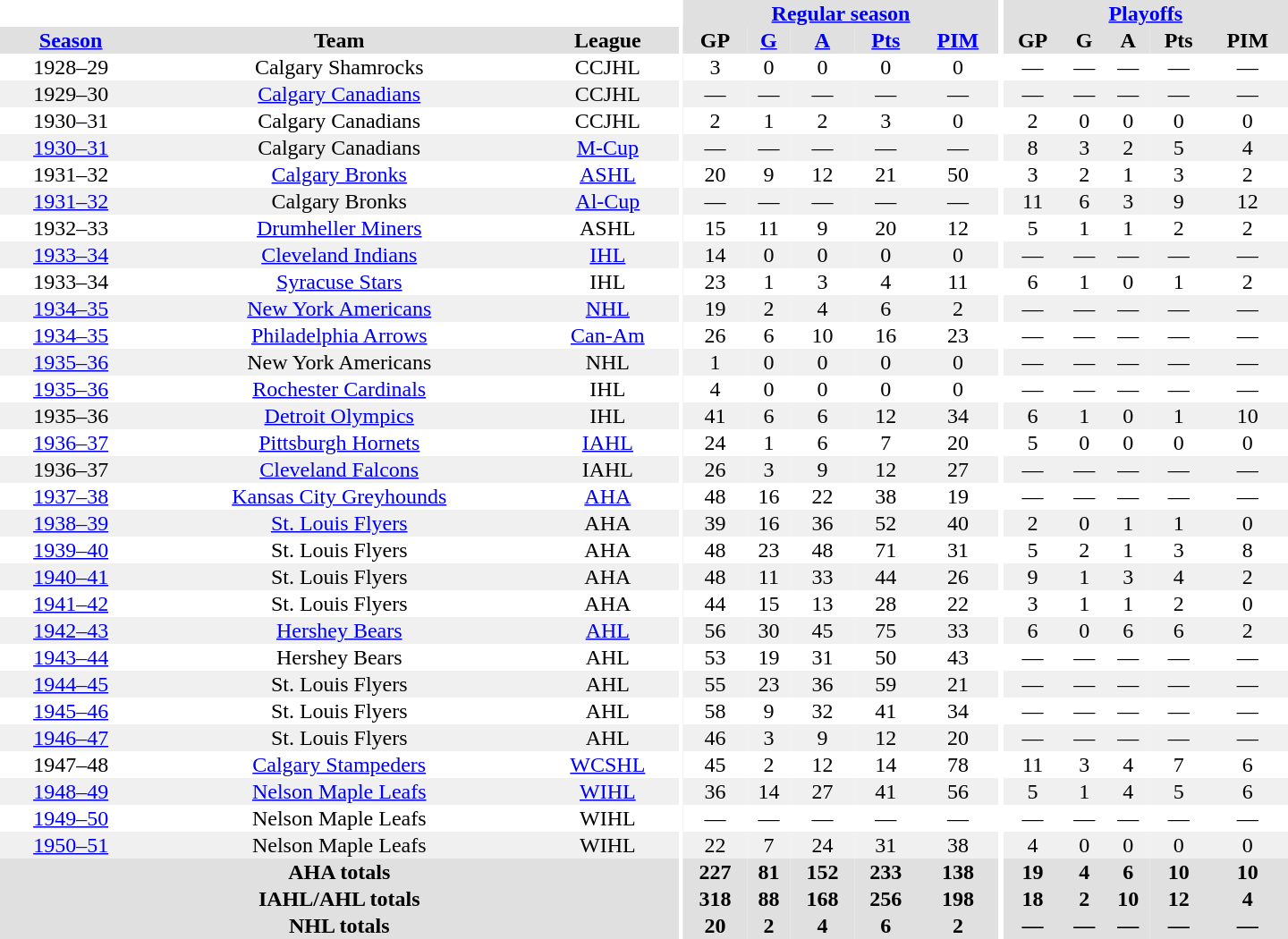<table border="0" cellpadding="1" cellspacing="0" style="text-align:center; width:60em">
<tr bgcolor="#e0e0e0">
<th colspan="3" bgcolor="#ffffff"></th>
<th rowspan="100" bgcolor="#ffffff"></th>
<th colspan="5"><a href='#'>Regular season</a></th>
<th rowspan="100" bgcolor="#ffffff"></th>
<th colspan="5"><a href='#'>Playoffs</a></th>
</tr>
<tr bgcolor="#e0e0e0">
<th><a href='#'>Season</a></th>
<th>Team</th>
<th>League</th>
<th>GP</th>
<th><a href='#'>G</a></th>
<th><a href='#'>A</a></th>
<th><a href='#'>Pts</a></th>
<th><a href='#'>PIM</a></th>
<th>GP</th>
<th>G</th>
<th>A</th>
<th>Pts</th>
<th>PIM</th>
</tr>
<tr>
<td>1928–29</td>
<td>Calgary Shamrocks</td>
<td>CCJHL</td>
<td>3</td>
<td>0</td>
<td>0</td>
<td>0</td>
<td>0</td>
<td>—</td>
<td>—</td>
<td>—</td>
<td>—</td>
<td>—</td>
</tr>
<tr bgcolor="#f0f0f0">
<td>1929–30</td>
<td><a href='#'>Calgary Canadians</a></td>
<td>CCJHL</td>
<td>—</td>
<td>—</td>
<td>—</td>
<td>—</td>
<td>—</td>
<td>—</td>
<td>—</td>
<td>—</td>
<td>—</td>
<td>—</td>
</tr>
<tr>
<td>1930–31</td>
<td>Calgary Canadians</td>
<td>CCJHL</td>
<td>2</td>
<td>1</td>
<td>2</td>
<td>3</td>
<td>0</td>
<td>2</td>
<td>0</td>
<td>0</td>
<td>0</td>
<td>0</td>
</tr>
<tr bgcolor="#f0f0f0">
<td><a href='#'>1930–31</a></td>
<td>Calgary Canadians</td>
<td><a href='#'>M-Cup</a></td>
<td>—</td>
<td>—</td>
<td>—</td>
<td>—</td>
<td>—</td>
<td>8</td>
<td>3</td>
<td>2</td>
<td>5</td>
<td>4</td>
</tr>
<tr>
<td>1931–32</td>
<td><a href='#'>Calgary Bronks</a></td>
<td><a href='#'>ASHL</a></td>
<td>20</td>
<td>9</td>
<td>12</td>
<td>21</td>
<td>50</td>
<td>3</td>
<td>2</td>
<td>1</td>
<td>3</td>
<td>2</td>
</tr>
<tr bgcolor="#f0f0f0">
<td><a href='#'>1931–32</a></td>
<td>Calgary Bronks</td>
<td><a href='#'>Al-Cup</a></td>
<td>—</td>
<td>—</td>
<td>—</td>
<td>—</td>
<td>—</td>
<td>11</td>
<td>6</td>
<td>3</td>
<td>9</td>
<td>12</td>
</tr>
<tr>
<td>1932–33</td>
<td><a href='#'>Drumheller Miners</a></td>
<td>ASHL</td>
<td>15</td>
<td>11</td>
<td>9</td>
<td>20</td>
<td>12</td>
<td>5</td>
<td>1</td>
<td>1</td>
<td>2</td>
<td>2</td>
</tr>
<tr bgcolor="#f0f0f0">
<td><a href='#'>1933–34</a></td>
<td><a href='#'>Cleveland Indians</a></td>
<td><a href='#'>IHL</a></td>
<td>14</td>
<td>0</td>
<td>0</td>
<td>0</td>
<td>0</td>
<td>—</td>
<td>—</td>
<td>—</td>
<td>—</td>
<td>—</td>
</tr>
<tr>
<td>1933–34</td>
<td><a href='#'>Syracuse Stars</a></td>
<td>IHL</td>
<td>23</td>
<td>1</td>
<td>3</td>
<td>4</td>
<td>11</td>
<td>6</td>
<td>1</td>
<td>0</td>
<td>1</td>
<td>2</td>
</tr>
<tr bgcolor="#f0f0f0">
<td><a href='#'>1934–35</a></td>
<td><a href='#'>New York Americans</a></td>
<td><a href='#'>NHL</a></td>
<td>19</td>
<td>2</td>
<td>4</td>
<td>6</td>
<td>2</td>
<td>—</td>
<td>—</td>
<td>—</td>
<td>—</td>
<td>—</td>
</tr>
<tr>
<td><a href='#'>1934–35</a></td>
<td><a href='#'>Philadelphia Arrows</a></td>
<td><a href='#'>Can-Am</a></td>
<td>26</td>
<td>6</td>
<td>10</td>
<td>16</td>
<td>23</td>
<td>—</td>
<td>—</td>
<td>—</td>
<td>—</td>
<td>—</td>
</tr>
<tr bgcolor="#f0f0f0">
<td><a href='#'>1935–36</a></td>
<td>New York Americans</td>
<td>NHL</td>
<td>1</td>
<td>0</td>
<td>0</td>
<td>0</td>
<td>0</td>
<td>—</td>
<td>—</td>
<td>—</td>
<td>—</td>
<td>—</td>
</tr>
<tr>
<td><a href='#'>1935–36</a></td>
<td><a href='#'>Rochester Cardinals</a></td>
<td>IHL</td>
<td>4</td>
<td>0</td>
<td>0</td>
<td>0</td>
<td>0</td>
<td>—</td>
<td>—</td>
<td>—</td>
<td>—</td>
<td>—</td>
</tr>
<tr bgcolor="#f0f0f0">
<td>1935–36</td>
<td><a href='#'>Detroit Olympics</a></td>
<td>IHL</td>
<td>41</td>
<td>6</td>
<td>6</td>
<td>12</td>
<td>34</td>
<td>6</td>
<td>1</td>
<td>0</td>
<td>1</td>
<td>10</td>
</tr>
<tr>
<td><a href='#'>1936–37</a></td>
<td><a href='#'>Pittsburgh Hornets</a></td>
<td><a href='#'>IAHL</a></td>
<td>24</td>
<td>1</td>
<td>6</td>
<td>7</td>
<td>20</td>
<td>5</td>
<td>0</td>
<td>0</td>
<td>0</td>
<td>0</td>
</tr>
<tr bgcolor="#f0f0f0">
<td>1936–37</td>
<td><a href='#'>Cleveland Falcons</a></td>
<td>IAHL</td>
<td>26</td>
<td>3</td>
<td>9</td>
<td>12</td>
<td>27</td>
<td>—</td>
<td>—</td>
<td>—</td>
<td>—</td>
<td>—</td>
</tr>
<tr>
<td><a href='#'>1937–38</a></td>
<td><a href='#'>Kansas City Greyhounds</a></td>
<td><a href='#'>AHA</a></td>
<td>48</td>
<td>16</td>
<td>22</td>
<td>38</td>
<td>19</td>
<td>—</td>
<td>—</td>
<td>—</td>
<td>—</td>
<td>—</td>
</tr>
<tr bgcolor="#f0f0f0">
<td><a href='#'>1938–39</a></td>
<td><a href='#'>St. Louis Flyers</a></td>
<td>AHA</td>
<td>39</td>
<td>16</td>
<td>36</td>
<td>52</td>
<td>40</td>
<td>2</td>
<td>0</td>
<td>1</td>
<td>1</td>
<td>0</td>
</tr>
<tr>
<td><a href='#'>1939–40</a></td>
<td>St. Louis Flyers</td>
<td>AHA</td>
<td>48</td>
<td>23</td>
<td>48</td>
<td>71</td>
<td>31</td>
<td>5</td>
<td>2</td>
<td>1</td>
<td>3</td>
<td>8</td>
</tr>
<tr bgcolor="#f0f0f0">
<td><a href='#'>1940–41</a></td>
<td>St. Louis Flyers</td>
<td>AHA</td>
<td>48</td>
<td>11</td>
<td>33</td>
<td>44</td>
<td>26</td>
<td>9</td>
<td>1</td>
<td>3</td>
<td>4</td>
<td>2</td>
</tr>
<tr>
<td><a href='#'>1941–42</a></td>
<td>St. Louis Flyers</td>
<td>AHA</td>
<td>44</td>
<td>15</td>
<td>13</td>
<td>28</td>
<td>22</td>
<td>3</td>
<td>1</td>
<td>1</td>
<td>2</td>
<td>0</td>
</tr>
<tr bgcolor="#f0f0f0">
<td><a href='#'>1942–43</a></td>
<td><a href='#'>Hershey Bears</a></td>
<td><a href='#'>AHL</a></td>
<td>56</td>
<td>30</td>
<td>45</td>
<td>75</td>
<td>33</td>
<td>6</td>
<td>0</td>
<td>6</td>
<td>6</td>
<td>2</td>
</tr>
<tr>
<td><a href='#'>1943–44</a></td>
<td>Hershey Bears</td>
<td>AHL</td>
<td>53</td>
<td>19</td>
<td>31</td>
<td>50</td>
<td>43</td>
<td>—</td>
<td>—</td>
<td>—</td>
<td>—</td>
<td>—</td>
</tr>
<tr bgcolor="#f0f0f0">
<td><a href='#'>1944–45</a></td>
<td>St. Louis Flyers</td>
<td>AHL</td>
<td>55</td>
<td>23</td>
<td>36</td>
<td>59</td>
<td>21</td>
<td>—</td>
<td>—</td>
<td>—</td>
<td>—</td>
<td>—</td>
</tr>
<tr>
<td><a href='#'>1945–46</a></td>
<td>St. Louis Flyers</td>
<td>AHL</td>
<td>58</td>
<td>9</td>
<td>32</td>
<td>41</td>
<td>34</td>
<td>—</td>
<td>—</td>
<td>—</td>
<td>—</td>
<td>—</td>
</tr>
<tr bgcolor="#f0f0f0">
<td><a href='#'>1946–47</a></td>
<td>St. Louis Flyers</td>
<td>AHL</td>
<td>46</td>
<td>3</td>
<td>9</td>
<td>12</td>
<td>20</td>
<td>—</td>
<td>—</td>
<td>—</td>
<td>—</td>
<td>—</td>
</tr>
<tr>
<td>1947–48</td>
<td><a href='#'>Calgary Stampeders</a></td>
<td><a href='#'>WCSHL</a></td>
<td>45</td>
<td>2</td>
<td>12</td>
<td>14</td>
<td>78</td>
<td>11</td>
<td>3</td>
<td>4</td>
<td>7</td>
<td>6</td>
</tr>
<tr bgcolor="#f0f0f0">
<td><a href='#'>1948–49</a></td>
<td><a href='#'>Nelson Maple Leafs</a></td>
<td><a href='#'>WIHL</a></td>
<td>36</td>
<td>14</td>
<td>27</td>
<td>41</td>
<td>56</td>
<td>5</td>
<td>1</td>
<td>4</td>
<td>5</td>
<td>6</td>
</tr>
<tr>
<td><a href='#'>1949–50</a></td>
<td>Nelson Maple Leafs</td>
<td>WIHL</td>
<td>—</td>
<td>—</td>
<td>—</td>
<td>—</td>
<td>—</td>
<td>—</td>
<td>—</td>
<td>—</td>
<td>—</td>
<td>—</td>
</tr>
<tr bgcolor="#f0f0f0">
<td><a href='#'>1950–51</a></td>
<td>Nelson Maple Leafs</td>
<td>WIHL</td>
<td>22</td>
<td>7</td>
<td>24</td>
<td>31</td>
<td>38</td>
<td>4</td>
<td>0</td>
<td>0</td>
<td>0</td>
<td>0</td>
</tr>
<tr bgcolor="#e0e0e0">
<th colspan="3">AHA totals</th>
<th>227</th>
<th>81</th>
<th>152</th>
<th>233</th>
<th>138</th>
<th>19</th>
<th>4</th>
<th>6</th>
<th>10</th>
<th>10</th>
</tr>
<tr bgcolor="#e0e0e0">
<th colspan="3">IAHL/AHL totals</th>
<th>318</th>
<th>88</th>
<th>168</th>
<th>256</th>
<th>198</th>
<th>18</th>
<th>2</th>
<th>10</th>
<th>12</th>
<th>4</th>
</tr>
<tr bgcolor="#e0e0e0">
<th colspan="3">NHL totals</th>
<th>20</th>
<th>2</th>
<th>4</th>
<th>6</th>
<th>2</th>
<th>—</th>
<th>—</th>
<th>—</th>
<th>—</th>
<th>—</th>
</tr>
</table>
